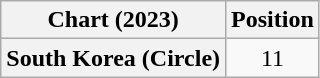<table class="wikitable plainrowheaders" style="text-align:center">
<tr>
<th scope="col">Chart (2023)</th>
<th scope="col">Position</th>
</tr>
<tr>
<th scope="row">South Korea (Circle)</th>
<td>11</td>
</tr>
</table>
